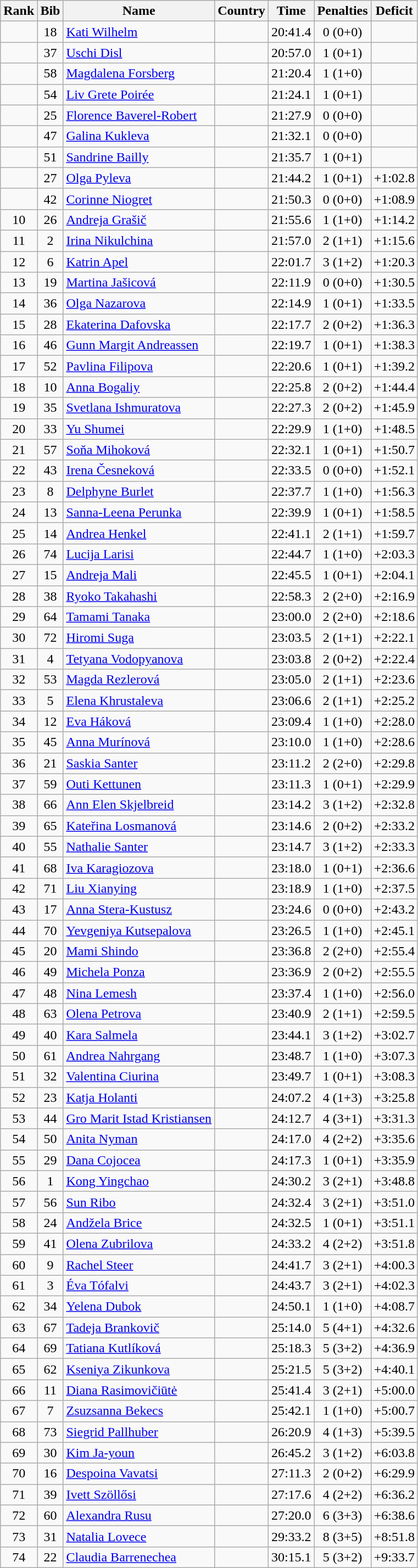<table class="wikitable sortable" style="text-align:center">
<tr>
<th>Rank</th>
<th>Bib</th>
<th>Name</th>
<th>Country</th>
<th>Time</th>
<th>Penalties</th>
<th>Deficit</th>
</tr>
<tr>
<td></td>
<td>18</td>
<td align=left><a href='#'>Kati Wilhelm</a></td>
<td align=left></td>
<td>20:41.4</td>
<td>0 (0+0)</td>
<td></td>
</tr>
<tr>
<td></td>
<td>37</td>
<td align=left><a href='#'>Uschi Disl</a></td>
<td align=left></td>
<td>20:57.0</td>
<td>1 (0+1)</td>
<td></td>
</tr>
<tr>
<td></td>
<td>58</td>
<td align=left><a href='#'>Magdalena Forsberg</a></td>
<td align=left></td>
<td>21:20.4</td>
<td>1 (1+0)</td>
<td></td>
</tr>
<tr>
<td></td>
<td>54</td>
<td align=left><a href='#'>Liv Grete Poirée</a></td>
<td align=left></td>
<td>21:24.1</td>
<td>1 (0+1)</td>
<td></td>
</tr>
<tr>
<td></td>
<td>25</td>
<td align=left><a href='#'>Florence Baverel-Robert</a></td>
<td align=left></td>
<td>21:27.9</td>
<td>0 (0+0)</td>
<td></td>
</tr>
<tr>
<td></td>
<td>47</td>
<td align=left><a href='#'>Galina Kukleva</a></td>
<td align=left></td>
<td>21:32.1</td>
<td>0 (0+0)</td>
<td></td>
</tr>
<tr>
<td></td>
<td>51</td>
<td align=left><a href='#'>Sandrine Bailly</a></td>
<td align=left></td>
<td>21:35.7</td>
<td>1 (0+1)</td>
<td></td>
</tr>
<tr>
<td></td>
<td>27</td>
<td align=left><a href='#'>Olga Pyleva</a></td>
<td align=left></td>
<td>21:44.2</td>
<td>1 (0+1)</td>
<td>+1:02.8</td>
</tr>
<tr>
<td></td>
<td>42</td>
<td align=left><a href='#'>Corinne Niogret</a></td>
<td align=left></td>
<td>21:50.3</td>
<td>0 (0+0)</td>
<td>+1:08.9</td>
</tr>
<tr>
<td>10</td>
<td>26</td>
<td align=left><a href='#'>Andreja Grašič</a></td>
<td align=left></td>
<td>21:55.6</td>
<td>1 (1+0)</td>
<td>+1:14.2</td>
</tr>
<tr>
<td>11</td>
<td>2</td>
<td align=left><a href='#'>Irina Nikulchina</a></td>
<td align=left></td>
<td>21:57.0</td>
<td>2 (1+1)</td>
<td>+1:15.6</td>
</tr>
<tr>
<td>12</td>
<td>6</td>
<td align=left><a href='#'>Katrin Apel</a></td>
<td align=left></td>
<td>22:01.7</td>
<td>3 (1+2)</td>
<td>+1:20.3</td>
</tr>
<tr>
<td>13</td>
<td>19</td>
<td align=left><a href='#'>Martina Jašicová</a></td>
<td align=left></td>
<td>22:11.9</td>
<td>0 (0+0)</td>
<td>+1:30.5</td>
</tr>
<tr>
<td>14</td>
<td>36</td>
<td align=left><a href='#'>Olga Nazarova</a></td>
<td align=left></td>
<td>22:14.9</td>
<td>1 (0+1)</td>
<td>+1:33.5</td>
</tr>
<tr>
<td>15</td>
<td>28</td>
<td align=left><a href='#'>Ekaterina Dafovska</a></td>
<td align=left></td>
<td>22:17.7</td>
<td>2 (0+2)</td>
<td>+1:36.3</td>
</tr>
<tr>
<td>16</td>
<td>46</td>
<td align=left><a href='#'>Gunn Margit Andreassen</a></td>
<td align=left></td>
<td>22:19.7</td>
<td>1 (0+1)</td>
<td>+1:38.3</td>
</tr>
<tr>
<td>17</td>
<td>52</td>
<td align=left><a href='#'>Pavlina Filipova</a></td>
<td align=left></td>
<td>22:20.6</td>
<td>1 (0+1)</td>
<td>+1:39.2</td>
</tr>
<tr>
<td>18</td>
<td>10</td>
<td align=left><a href='#'>Anna Bogaliy</a></td>
<td align=left></td>
<td>22:25.8</td>
<td>2 (0+2)</td>
<td>+1:44.4</td>
</tr>
<tr>
<td>19</td>
<td>35</td>
<td align=left><a href='#'>Svetlana Ishmuratova</a></td>
<td align=left></td>
<td>22:27.3</td>
<td>2 (0+2)</td>
<td>+1:45.9</td>
</tr>
<tr>
<td>20</td>
<td>33</td>
<td align=left><a href='#'>Yu Shumei</a></td>
<td align=left></td>
<td>22:29.9</td>
<td>1 (1+0)</td>
<td>+1:48.5</td>
</tr>
<tr>
<td>21</td>
<td>57</td>
<td align=left><a href='#'>Soňa Mihoková</a></td>
<td align=left></td>
<td>22:32.1</td>
<td>1 (0+1)</td>
<td>+1:50.7</td>
</tr>
<tr>
<td>22</td>
<td>43</td>
<td align=left><a href='#'>Irena Česneková</a></td>
<td align=left></td>
<td>22:33.5</td>
<td>0 (0+0)</td>
<td>+1:52.1</td>
</tr>
<tr>
<td>23</td>
<td>8</td>
<td align=left><a href='#'>Delphyne Burlet</a></td>
<td align=left></td>
<td>22:37.7</td>
<td>1 (1+0)</td>
<td>+1:56.3</td>
</tr>
<tr>
<td>24</td>
<td>13</td>
<td align=left><a href='#'>Sanna-Leena Perunka</a></td>
<td align=left></td>
<td>22:39.9</td>
<td>1 (0+1)</td>
<td>+1:58.5</td>
</tr>
<tr>
<td>25</td>
<td>14</td>
<td align=left><a href='#'>Andrea Henkel</a></td>
<td align=left></td>
<td>22:41.1</td>
<td>2 (1+1)</td>
<td>+1:59.7</td>
</tr>
<tr>
<td>26</td>
<td>74</td>
<td align=left><a href='#'>Lucija Larisi</a></td>
<td align=left></td>
<td>22:44.7</td>
<td>1 (1+0)</td>
<td>+2:03.3</td>
</tr>
<tr>
<td>27</td>
<td>15</td>
<td align=left><a href='#'>Andreja Mali</a></td>
<td align=left></td>
<td>22:45.5</td>
<td>1 (0+1)</td>
<td>+2:04.1</td>
</tr>
<tr>
<td>28</td>
<td>38</td>
<td align=left><a href='#'>Ryoko Takahashi</a></td>
<td align=left></td>
<td>22:58.3</td>
<td>2 (2+0)</td>
<td>+2:16.9</td>
</tr>
<tr>
<td>29</td>
<td>64</td>
<td align=left><a href='#'>Tamami Tanaka</a></td>
<td align=left></td>
<td>23:00.0</td>
<td>2 (2+0)</td>
<td>+2:18.6</td>
</tr>
<tr>
<td>30</td>
<td>72</td>
<td align=left><a href='#'>Hiromi Suga</a></td>
<td align=left></td>
<td>23:03.5</td>
<td>2 (1+1)</td>
<td>+2:22.1</td>
</tr>
<tr>
<td>31</td>
<td>4</td>
<td align=left><a href='#'>Tetyana Vodopyanova</a></td>
<td align=left></td>
<td>23:03.8</td>
<td>2 (0+2)</td>
<td>+2:22.4</td>
</tr>
<tr>
<td>32</td>
<td>53</td>
<td align=left><a href='#'>Magda Rezlerová</a></td>
<td align=left></td>
<td>23:05.0</td>
<td>2 (1+1)</td>
<td>+2:23.6</td>
</tr>
<tr>
<td>33</td>
<td>5</td>
<td align=left><a href='#'>Elena Khrustaleva</a></td>
<td align=left></td>
<td>23:06.6</td>
<td>2 (1+1)</td>
<td>+2:25.2</td>
</tr>
<tr>
<td>34</td>
<td>12</td>
<td align=left><a href='#'>Eva Háková</a></td>
<td align=left></td>
<td>23:09.4</td>
<td>1 (1+0)</td>
<td>+2:28.0</td>
</tr>
<tr>
<td>35</td>
<td>45</td>
<td align=left><a href='#'>Anna Murínová</a></td>
<td align=left></td>
<td>23:10.0</td>
<td>1 (1+0)</td>
<td>+2:28.6</td>
</tr>
<tr>
<td>36</td>
<td>21</td>
<td align=left><a href='#'>Saskia Santer</a></td>
<td align=left></td>
<td>23:11.2</td>
<td>2 (2+0)</td>
<td>+2:29.8</td>
</tr>
<tr>
<td>37</td>
<td>59</td>
<td align=left><a href='#'>Outi Kettunen</a></td>
<td align=left></td>
<td>23:11.3</td>
<td>1 (0+1)</td>
<td>+2:29.9</td>
</tr>
<tr>
<td>38</td>
<td>66</td>
<td align=left><a href='#'>Ann Elen Skjelbreid</a></td>
<td align=left></td>
<td>23:14.2</td>
<td>3 (1+2)</td>
<td>+2:32.8</td>
</tr>
<tr>
<td>39</td>
<td>65</td>
<td align=left><a href='#'>Kateřina Losmanová</a></td>
<td align=left></td>
<td>23:14.6</td>
<td>2 (0+2)</td>
<td>+2:33.2</td>
</tr>
<tr>
<td>40</td>
<td>55</td>
<td align=left><a href='#'>Nathalie Santer</a></td>
<td align=left></td>
<td>23:14.7</td>
<td>3 (1+2)</td>
<td>+2:33.3</td>
</tr>
<tr>
<td>41</td>
<td>68</td>
<td align=left><a href='#'>Iva Karagiozova</a></td>
<td align=left></td>
<td>23:18.0</td>
<td>1 (0+1)</td>
<td>+2:36.6</td>
</tr>
<tr>
<td>42</td>
<td>71</td>
<td align=left><a href='#'>Liu Xianying</a></td>
<td align=left></td>
<td>23:18.9</td>
<td>1 (1+0)</td>
<td>+2:37.5</td>
</tr>
<tr>
<td>43</td>
<td>17</td>
<td align=left><a href='#'>Anna Stera-Kustusz</a></td>
<td align=left></td>
<td>23:24.6</td>
<td>0 (0+0)</td>
<td>+2:43.2</td>
</tr>
<tr>
<td>44</td>
<td>70</td>
<td align=left><a href='#'>Yevgeniya Kutsepalova</a></td>
<td align=left></td>
<td>23:26.5</td>
<td>1 (1+0)</td>
<td>+2:45.1</td>
</tr>
<tr>
<td>45</td>
<td>20</td>
<td align=left><a href='#'>Mami Shindo</a></td>
<td align=left></td>
<td>23:36.8</td>
<td>2 (2+0)</td>
<td>+2:55.4</td>
</tr>
<tr>
<td>46</td>
<td>49</td>
<td align=left><a href='#'>Michela Ponza</a></td>
<td align=left></td>
<td>23:36.9</td>
<td>2 (0+2)</td>
<td>+2:55.5</td>
</tr>
<tr>
<td>47</td>
<td>48</td>
<td align=left><a href='#'>Nina Lemesh</a></td>
<td align=left></td>
<td>23:37.4</td>
<td>1 (1+0)</td>
<td>+2:56.0</td>
</tr>
<tr>
<td>48</td>
<td>63</td>
<td align=left><a href='#'>Olena Petrova</a></td>
<td align=left></td>
<td>23:40.9</td>
<td>2 (1+1)</td>
<td>+2:59.5</td>
</tr>
<tr>
<td>49</td>
<td>40</td>
<td align=left><a href='#'>Kara Salmela</a></td>
<td align=left></td>
<td>23:44.1</td>
<td>3 (1+2)</td>
<td>+3:02.7</td>
</tr>
<tr>
<td>50</td>
<td>61</td>
<td align=left><a href='#'>Andrea Nahrgang</a></td>
<td align=left></td>
<td>23:48.7</td>
<td>1 (1+0)</td>
<td>+3:07.3</td>
</tr>
<tr>
<td>51</td>
<td>32</td>
<td align=left><a href='#'>Valentina Ciurina</a></td>
<td align=left></td>
<td>23:49.7</td>
<td>1 (0+1)</td>
<td>+3:08.3</td>
</tr>
<tr>
<td>52</td>
<td>23</td>
<td align=left><a href='#'>Katja Holanti</a></td>
<td align=left></td>
<td>24:07.2</td>
<td>4 (1+3)</td>
<td>+3:25.8</td>
</tr>
<tr>
<td>53</td>
<td>44</td>
<td align=left><a href='#'>Gro Marit Istad Kristiansen</a></td>
<td align=left></td>
<td>24:12.7</td>
<td>4 (3+1)</td>
<td>+3:31.3</td>
</tr>
<tr>
<td>54</td>
<td>50</td>
<td align=left><a href='#'>Anita Nyman</a></td>
<td align=left></td>
<td>24:17.0</td>
<td>4 (2+2)</td>
<td>+3:35.6</td>
</tr>
<tr>
<td>55</td>
<td>29</td>
<td align=left><a href='#'>Dana Cojocea</a></td>
<td align=left></td>
<td>24:17.3</td>
<td>1 (0+1)</td>
<td>+3:35.9</td>
</tr>
<tr>
<td>56</td>
<td>1</td>
<td align=left><a href='#'>Kong Yingchao</a></td>
<td align=left></td>
<td>24:30.2</td>
<td>3 (2+1)</td>
<td>+3:48.8</td>
</tr>
<tr>
<td>57</td>
<td>56</td>
<td align=left><a href='#'>Sun Ribo</a></td>
<td align=left></td>
<td>24:32.4</td>
<td>3 (2+1)</td>
<td>+3:51.0</td>
</tr>
<tr>
<td>58</td>
<td>24</td>
<td align=left><a href='#'>Andžela Brice</a></td>
<td align=left></td>
<td>24:32.5</td>
<td>1 (0+1)</td>
<td>+3:51.1</td>
</tr>
<tr>
<td>59</td>
<td>41</td>
<td align=left><a href='#'>Olena Zubrilova</a></td>
<td align=left></td>
<td>24:33.2</td>
<td>4 (2+2)</td>
<td>+3:51.8</td>
</tr>
<tr>
<td>60</td>
<td>9</td>
<td align=left><a href='#'>Rachel Steer</a></td>
<td align=left></td>
<td>24:41.7</td>
<td>3 (2+1)</td>
<td>+4:00.3</td>
</tr>
<tr>
<td>61</td>
<td>3</td>
<td align=left><a href='#'>Éva Tófalvi</a></td>
<td align=left></td>
<td>24:43.7</td>
<td>3 (2+1)</td>
<td>+4:02.3</td>
</tr>
<tr>
<td>62</td>
<td>34</td>
<td align=left><a href='#'>Yelena Dubok</a></td>
<td align=left></td>
<td>24:50.1</td>
<td>1 (1+0)</td>
<td>+4:08.7</td>
</tr>
<tr>
<td>63</td>
<td>67</td>
<td align=left><a href='#'>Tadeja Brankovič</a></td>
<td align=left></td>
<td>25:14.0</td>
<td>5 (4+1)</td>
<td>+4:32.6</td>
</tr>
<tr>
<td>64</td>
<td>69</td>
<td align=left><a href='#'>Tatiana Kutlíková</a></td>
<td align=left></td>
<td>25:18.3</td>
<td>5 (3+2)</td>
<td>+4:36.9</td>
</tr>
<tr>
<td>65</td>
<td>62</td>
<td align=left><a href='#'>Kseniya Zikunkova</a></td>
<td align=left></td>
<td>25:21.5</td>
<td>5 (3+2)</td>
<td>+4:40.1</td>
</tr>
<tr>
<td>66</td>
<td>11</td>
<td align=left><a href='#'>Diana Rasimovičiūtė</a></td>
<td align=left></td>
<td>25:41.4</td>
<td>3 (2+1)</td>
<td>+5:00.0</td>
</tr>
<tr>
<td>67</td>
<td>7</td>
<td align=left><a href='#'>Zsuzsanna Bekecs</a></td>
<td align=left></td>
<td>25:42.1</td>
<td>1 (1+0)</td>
<td>+5:00.7</td>
</tr>
<tr>
<td>68</td>
<td>73</td>
<td align=left><a href='#'>Siegrid Pallhuber</a></td>
<td align=left></td>
<td>26:20.9</td>
<td>4 (1+3)</td>
<td>+5:39.5</td>
</tr>
<tr>
<td>69</td>
<td>30</td>
<td align=left><a href='#'>Kim Ja-youn</a></td>
<td align=left></td>
<td>26:45.2</td>
<td>3 (1+2)</td>
<td>+6:03.8</td>
</tr>
<tr>
<td>70</td>
<td>16</td>
<td align=left><a href='#'>Despoina Vavatsi</a></td>
<td align=left></td>
<td>27:11.3</td>
<td>2 (0+2)</td>
<td>+6:29.9</td>
</tr>
<tr>
<td>71</td>
<td>39</td>
<td align=left><a href='#'>Ivett Szöllősi</a></td>
<td align=left></td>
<td>27:17.6</td>
<td>4 (2+2)</td>
<td>+6:36.2</td>
</tr>
<tr>
<td>72</td>
<td>60</td>
<td align=left><a href='#'>Alexandra Rusu</a></td>
<td align=left></td>
<td>27:20.0</td>
<td>6 (3+3)</td>
<td>+6:38.6</td>
</tr>
<tr>
<td>73</td>
<td>31</td>
<td align=left><a href='#'>Natalia Lovece</a></td>
<td align=left></td>
<td>29:33.2</td>
<td>8 (3+5)</td>
<td>+8:51.8</td>
</tr>
<tr>
<td>74</td>
<td>22</td>
<td align=left><a href='#'>Claudia Barrenechea</a></td>
<td align=left></td>
<td>30:15.1</td>
<td>5 (3+2)</td>
<td>+9:33.7</td>
</tr>
</table>
